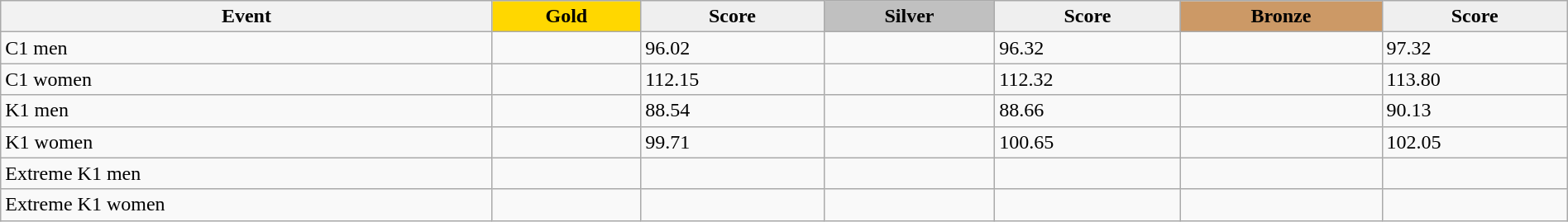<table class="wikitable" width=100%>
<tr>
<th>Event</th>
<td align=center bgcolor="gold"><strong>Gold</strong></td>
<td align=center bgcolor="EFEFEF"><strong>Score</strong></td>
<td align=center bgcolor="silver"><strong>Silver</strong></td>
<td align=center bgcolor="EFEFEF"><strong>Score</strong></td>
<td align=center bgcolor="CC9966"><strong>Bronze</strong></td>
<td align=center bgcolor="EFEFEF"><strong>Score</strong></td>
</tr>
<tr>
<td>C1 men</td>
<td></td>
<td>96.02</td>
<td></td>
<td>96.32</td>
<td></td>
<td>97.32</td>
</tr>
<tr>
<td>C1 women</td>
<td></td>
<td>112.15</td>
<td></td>
<td>112.32</td>
<td></td>
<td>113.80</td>
</tr>
<tr>
<td>K1 men</td>
<td></td>
<td>88.54</td>
<td></td>
<td>88.66</td>
<td></td>
<td>90.13</td>
</tr>
<tr>
<td>K1 women</td>
<td></td>
<td>99.71</td>
<td></td>
<td>100.65</td>
<td></td>
<td>102.05</td>
</tr>
<tr>
<td>Extreme K1 men</td>
<td></td>
<td></td>
<td></td>
<td></td>
<td></td>
<td></td>
</tr>
<tr>
<td>Extreme K1 women</td>
<td></td>
<td></td>
<td></td>
<td></td>
<td></td>
<td></td>
</tr>
</table>
